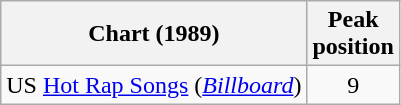<table Class = "wikitable sortable">
<tr>
<th>Chart (1989)</th>
<th>Peak<br>position</th>
</tr>
<tr>
<td>US <a href='#'>Hot Rap Songs</a> (<em><a href='#'>Billboard</a></em>)</td>
<td align=center>9</td>
</tr>
</table>
